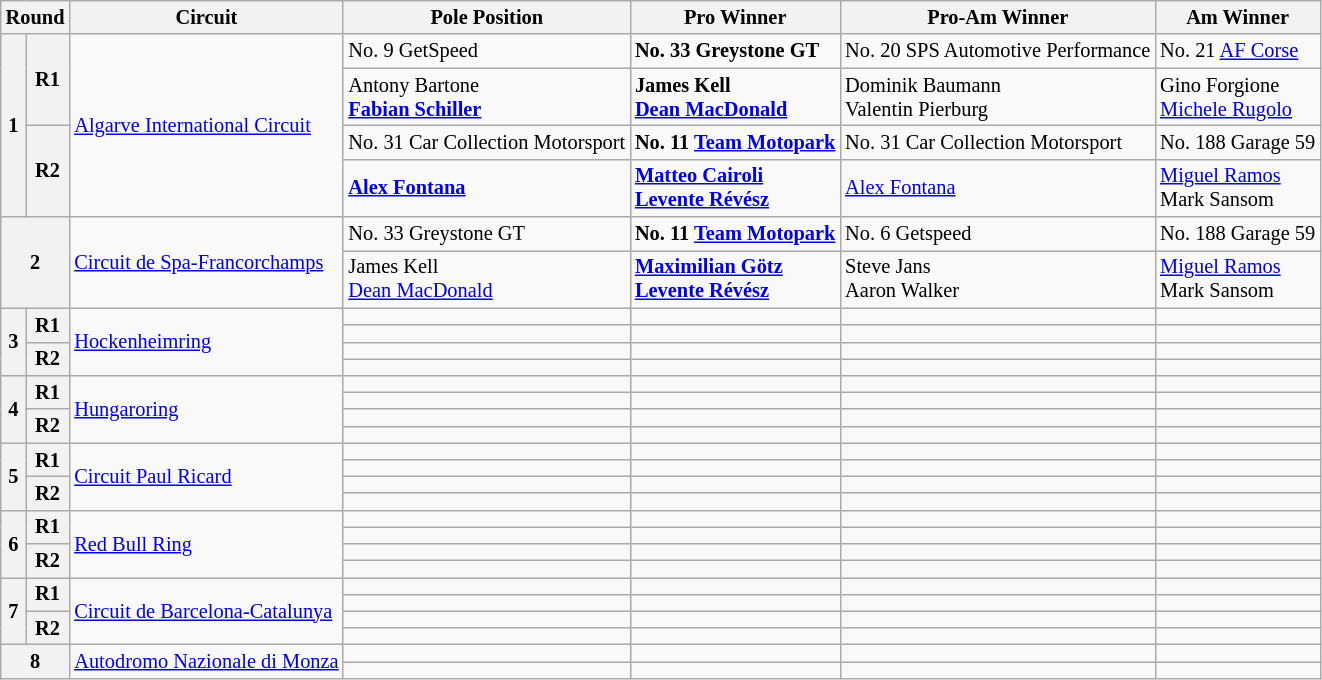<table class="wikitable" style="font-size: 85%;">
<tr>
<th colspan="2">Round</th>
<th>Circuit</th>
<th>Pole Position</th>
<th>Pro Winner</th>
<th>Pro-Am Winner</th>
<th>Am Winner</th>
</tr>
<tr>
<th rowspan="4">1</th>
<th rowspan="2">R1</th>
<td rowspan="4"> <a href='#'>Algarve International Circuit</a></td>
<td> No. 9 GetSpeed</td>
<td><strong> No. 33 Greystone GT</strong></td>
<td> No. 20 SPS Automotive Performance</td>
<td> No. 21 <a href='#'>AF Corse</a></td>
</tr>
<tr>
<td> Antony Bartone<br><strong> <a href='#'>Fabian Schiller</a></strong></td>
<td><strong> James Kell<br> <a href='#'>Dean MacDonald</a></strong></td>
<td> Dominik Baumann<br> Valentin Pierburg</td>
<td> Gino Forgione<br> <a href='#'>Michele Rugolo</a></td>
</tr>
<tr>
<th rowspan="2">R2</th>
<td> No. 31 Car Collection Motorsport</td>
<td><strong> No. 11 <a href='#'>Team Motopark</a></strong></td>
<td> No. 31 Car Collection Motorsport</td>
<td> No. 188 Garage 59</td>
</tr>
<tr>
<td> <strong><a href='#'>Alex Fontana</a></strong><br> </td>
<td><strong> <a href='#'>Matteo Cairoli</a><br> <a href='#'>Levente Révész</a></strong></td>
<td> <a href='#'>Alex Fontana</a><br> </td>
<td> <a href='#'>Miguel Ramos</a><br> Mark Sansom</td>
</tr>
<tr>
<th colspan="2" rowspan="2">2</th>
<td rowspan="2"> <a href='#'>Circuit de Spa-Francorchamps</a></td>
<td> No. 33 Greystone GT</td>
<td><strong> No. 11 <a href='#'>Team Motopark</a></strong></td>
<td> No. 6 Getspeed</td>
<td> No. 188 Garage 59</td>
</tr>
<tr>
<td> James Kell<br> <a href='#'>Dean MacDonald</a></td>
<td><strong> <a href='#'>Maximilian Götz</a><br> <a href='#'>Levente Révész</a></strong></td>
<td> Steve Jans<br> Aaron Walker</td>
<td> <a href='#'>Miguel Ramos</a><br> Mark Sansom</td>
</tr>
<tr>
<th rowspan="4">3</th>
<th rowspan="2">R1</th>
<td rowspan="4"> <a href='#'>Hockenheimring</a></td>
<td></td>
<td nowrap=""></td>
<td></td>
<td></td>
</tr>
<tr>
<td></td>
<td></td>
<td></td>
<td></td>
</tr>
<tr>
<th rowspan="2">R2</th>
<td></td>
<td></td>
<td></td>
<td></td>
</tr>
<tr>
<td></td>
<td></td>
<td></td>
<td></td>
</tr>
<tr>
<th rowspan="4">4</th>
<th rowspan="2">R1</th>
<td rowspan="4"> <a href='#'>Hungaroring</a></td>
<td nowrap=""></td>
<td></td>
<td></td>
<td></td>
</tr>
<tr>
<td></td>
<td></td>
<td></td>
<td></td>
</tr>
<tr>
<th rowspan="2">R2</th>
<td></td>
<td></td>
<td></td>
<td></td>
</tr>
<tr>
<td></td>
<td></td>
<td></td>
<td></td>
</tr>
<tr>
<th rowspan="4">5</th>
<th rowspan="2">R1</th>
<td rowspan="4"> <a href='#'>Circuit Paul Ricard</a></td>
<td></td>
<td></td>
<td></td>
<td></td>
</tr>
<tr>
<td></td>
<td></td>
<td></td>
<td></td>
</tr>
<tr>
<th rowspan="2">R2</th>
<td></td>
<td></td>
<td></td>
<td></td>
</tr>
<tr>
<td></td>
<td></td>
<td></td>
<td></td>
</tr>
<tr>
<th rowspan="4">6</th>
<th rowspan="2">R1</th>
<td rowspan="4"> <a href='#'>Red Bull Ring</a></td>
<td></td>
<td></td>
<td></td>
<td></td>
</tr>
<tr>
<td></td>
<td></td>
<td></td>
<td></td>
</tr>
<tr>
<th rowspan="2">R2</th>
<td></td>
<td></td>
<td></td>
<td nowrap=""></td>
</tr>
<tr>
<td></td>
<td></td>
<td></td>
<td></td>
</tr>
<tr>
<th rowspan="4">7</th>
<th rowspan="2">R1</th>
<td rowspan="4" nowrap=""> <a href='#'>Circuit de Barcelona-Catalunya</a></td>
<td nowrap=""></td>
<td nowrap=""></td>
<td></td>
<td></td>
</tr>
<tr>
<td></td>
<td></td>
<td></td>
<td></td>
</tr>
<tr>
<th rowspan="2">R2</th>
<td></td>
<td></td>
<td nowrap=""></td>
<td></td>
</tr>
<tr>
<td></td>
<td></td>
<td></td>
<td></td>
</tr>
<tr>
<th colspan="2" rowspan="2">8</th>
<td rowspan="2" nowrap=""> <a href='#'>Autodromo Nazionale di Monza</a></td>
<td></td>
<td></td>
<td></td>
<td></td>
</tr>
<tr>
<td></td>
<td></td>
<td></td>
<td></td>
</tr>
</table>
